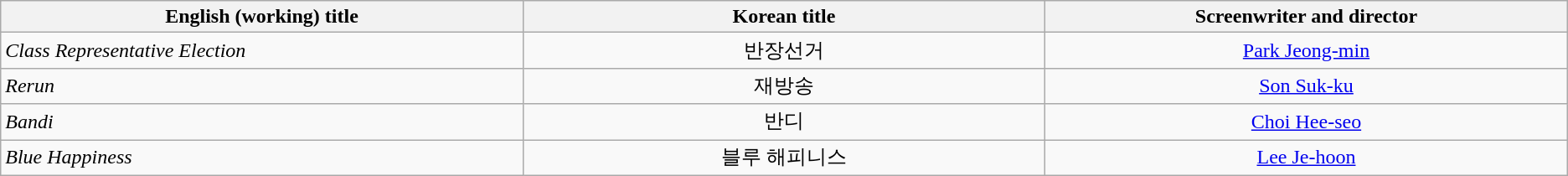<table class="wikitable" "width=20%" style="text-align: center;">
<tr>
<th width="10%">English (working) title</th>
<th width="10%">Korean title</th>
<th width="10%">Screenwriter and director</th>
</tr>
<tr>
<td style="text-align: left;"><em>Class Representative Election</em></td>
<td>반장선거</td>
<td><a href='#'>Park Jeong-min</a></td>
</tr>
<tr>
<td style="text-align: left;"><em>Rerun</em></td>
<td>재방송</td>
<td><a href='#'>Son Suk-ku</a></td>
</tr>
<tr>
<td style="text-align: left;"><em>Bandi</em></td>
<td>반디</td>
<td><a href='#'>Choi Hee-seo</a></td>
</tr>
<tr>
<td style="text-align: left;"><em>Blue Happiness</em></td>
<td>블루 해피니스</td>
<td><a href='#'>Lee Je-hoon</a></td>
</tr>
</table>
